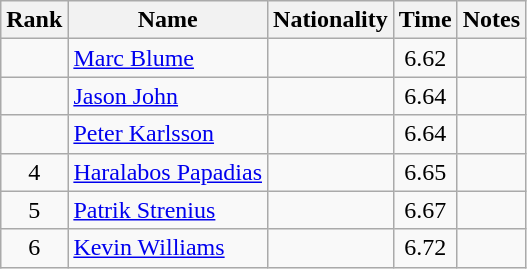<table class="wikitable sortable" style="text-align:center">
<tr>
<th>Rank</th>
<th>Name</th>
<th>Nationality</th>
<th>Time</th>
<th>Notes</th>
</tr>
<tr>
<td></td>
<td align="left"><a href='#'>Marc Blume</a></td>
<td align=left></td>
<td>6.62</td>
<td></td>
</tr>
<tr>
<td></td>
<td align="left"><a href='#'>Jason John</a></td>
<td align=left></td>
<td>6.64</td>
<td></td>
</tr>
<tr>
<td></td>
<td align="left"><a href='#'>Peter Karlsson</a></td>
<td align=left></td>
<td>6.64</td>
<td></td>
</tr>
<tr>
<td>4</td>
<td align="left"><a href='#'>Haralabos Papadias</a></td>
<td align=left></td>
<td>6.65</td>
<td></td>
</tr>
<tr>
<td>5</td>
<td align="left"><a href='#'>Patrik Strenius</a></td>
<td align=left></td>
<td>6.67</td>
<td></td>
</tr>
<tr>
<td>6</td>
<td align="left"><a href='#'>Kevin Williams</a></td>
<td align=left></td>
<td>6.72</td>
<td></td>
</tr>
</table>
